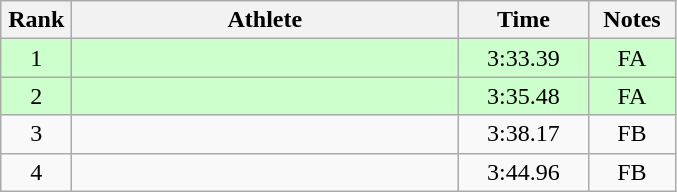<table class=wikitable style="text-align:center">
<tr>
<th width=40>Rank</th>
<th width=250>Athlete</th>
<th width=80>Time</th>
<th width=50>Notes</th>
</tr>
<tr bgcolor="ccffcc">
<td>1</td>
<td align=left></td>
<td>3:33.39</td>
<td>FA</td>
</tr>
<tr bgcolor="ccffcc">
<td>2</td>
<td align=left></td>
<td>3:35.48</td>
<td>FA</td>
</tr>
<tr>
<td>3</td>
<td align=left></td>
<td>3:38.17</td>
<td>FB</td>
</tr>
<tr>
<td>4</td>
<td align=left></td>
<td>3:44.96</td>
<td>FB</td>
</tr>
</table>
